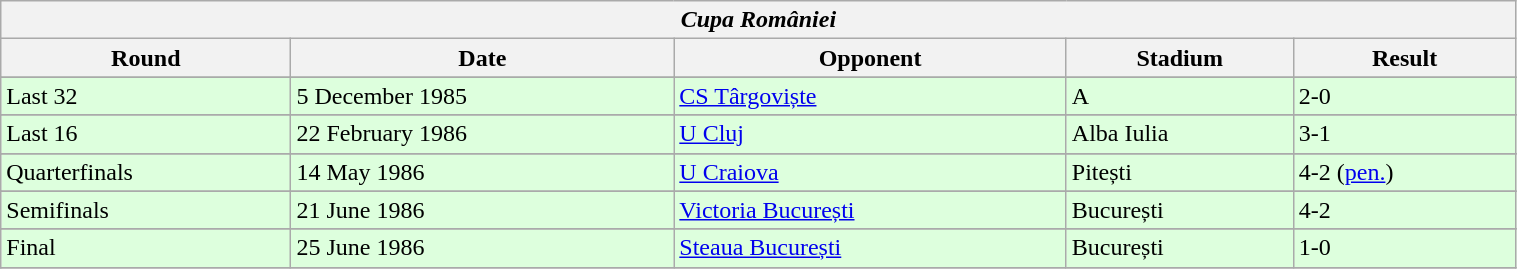<table class="wikitable" style="width:80%;">
<tr>
<th colspan="5" style="text-align:center;"><em>Cupa României</em></th>
</tr>
<tr>
<th>Round</th>
<th>Date</th>
<th>Opponent</th>
<th>Stadium</th>
<th>Result</th>
</tr>
<tr>
</tr>
<tr bgcolor="#ddffdd">
<td>Last 32</td>
<td>5 December 1985</td>
<td><a href='#'>CS Târgoviște</a></td>
<td>A</td>
<td>2-0</td>
</tr>
<tr>
</tr>
<tr bgcolor="#ddffdd">
<td>Last 16</td>
<td>22 February 1986</td>
<td><a href='#'>U Cluj</a></td>
<td>Alba Iulia</td>
<td>3-1</td>
</tr>
<tr>
</tr>
<tr bgcolor="#ddffdd">
<td>Quarterfinals</td>
<td>14 May 1986</td>
<td><a href='#'>U Craiova</a></td>
<td>Pitești</td>
<td>4-2 (<a href='#'>pen.</a>)</td>
</tr>
<tr>
</tr>
<tr bgcolor="#ddffdd">
<td>Semifinals</td>
<td>21 June 1986</td>
<td><a href='#'>Victoria București</a></td>
<td>București</td>
<td>4-2</td>
</tr>
<tr>
</tr>
<tr bgcolor="#ddffdd">
<td>Final</td>
<td>25 June 1986</td>
<td><a href='#'>Steaua București</a></td>
<td>București</td>
<td>1-0</td>
</tr>
<tr>
</tr>
</table>
